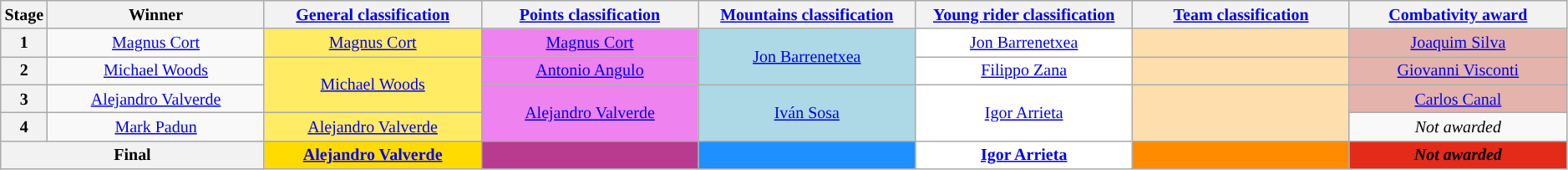<table class="wikitable" style="text-align: center; font-size:smaller;">
<tr style="background:#efefef;">
<th style="width:2%;">Stage</th>
<th style="width:14%;">Winner</th>
<th style="width:14%;"><a href='#'>General classification</a><br></th>
<th style="width:14%;"><a href='#'>Points classification</a><br></th>
<th style="width:14%;"><a href='#'>Mountains classification</a><br></th>
<th style="width:14%;"><a href='#'>Young rider classification</a><br></th>
<th style="width:14%;"><a href='#'>Team classification</a></th>
<th style="width:14%;"><a href='#'>Combativity award</a></th>
</tr>
<tr>
<th>1</th>
<td><a href='#'>Magnus Cort</a></td>
<td style="background:#FFEB64;"><a href='#'>Magnus Cort</a></td>
<td style="background:violet;"><a href='#'>Magnus Cort</a></td>
<td style="background:lightblue;" rowspan="2"><a href='#'>Jon Barrenetxea</a></td>
<td style="background:white;"><a href='#'>Jon Barrenetxea</a></td>
<td style="background:navajowhite;"></td>
<td style="background:#E4B3AB;"><a href='#'>Joaquim Silva</a></td>
</tr>
<tr>
<th>2</th>
<td><a href='#'>Michael Woods</a></td>
<td style="background:#FFEB64;" rowspan="2"><a href='#'>Michael Woods</a></td>
<td style="background:violet;"><a href='#'>Antonio Angulo</a></td>
<td style="background:white;"><a href='#'>Filippo Zana</a></td>
<td style="background:navajowhite;"></td>
<td style="background:#E4B3AB;"><a href='#'>Giovanni Visconti</a></td>
</tr>
<tr>
<th>3</th>
<td><a href='#'>Alejandro Valverde</a></td>
<td style="background:violet;" rowspan="2"><a href='#'>Alejandro Valverde</a></td>
<td style="background:lightblue;" rowspan="2"><a href='#'>Iván Sosa</a></td>
<td style="background:white;" rowspan="2"><a href='#'>Igor Arrieta</a></td>
<td style="background:navajowhite;" rowspan="2"></td>
<td style="background:#E4B3AB;"><a href='#'>Carlos Canal</a></td>
</tr>
<tr>
<th>4</th>
<td><a href='#'>Mark Padun</a></td>
<td style="background:#FFEB64;"><a href='#'>Alejandro Valverde</a></td>
<td><em>Not awarded</em></td>
</tr>
<tr>
<th colspan="2">Final</th>
<th style="background:#FFDB00;"><a href='#'>Alejandro Valverde</a></th>
<th style="background:#B93B8F;"></th>
<th style="background:dodgerblue;"></th>
<th style="background:white;"><a href='#'>Igor Arrieta</a></th>
<th style="background:#FF8C00;"></th>
<th style="background:#E42A19;"><em>Not awarded</em></th>
</tr>
</table>
